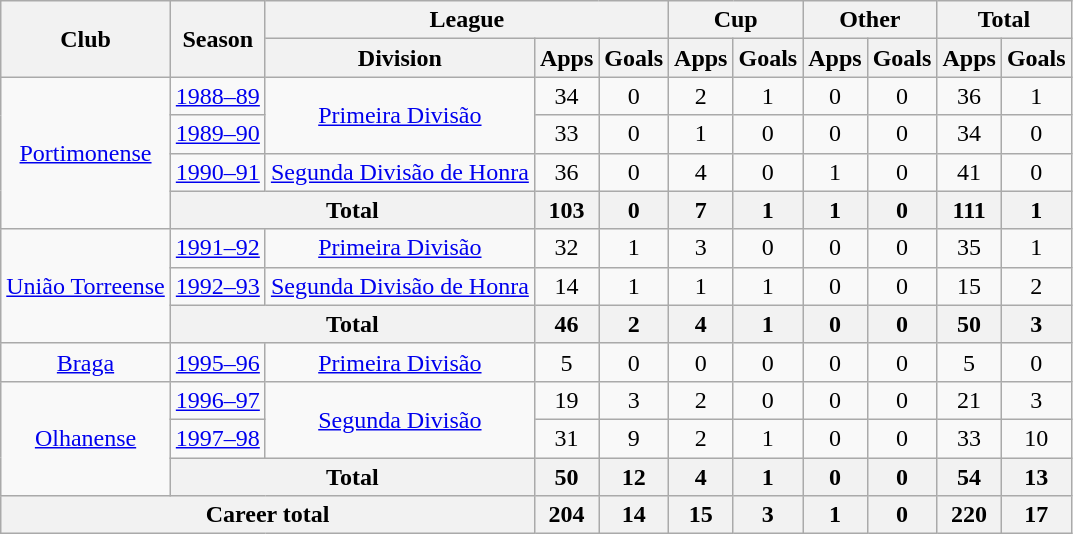<table class="wikitable" style="text-align: center">
<tr>
<th rowspan="2">Club</th>
<th rowspan="2">Season</th>
<th colspan="3">League</th>
<th colspan="2">Cup</th>
<th colspan="2">Other</th>
<th colspan="2">Total</th>
</tr>
<tr>
<th>Division</th>
<th>Apps</th>
<th>Goals</th>
<th>Apps</th>
<th>Goals</th>
<th>Apps</th>
<th>Goals</th>
<th>Apps</th>
<th>Goals</th>
</tr>
<tr>
<td rowspan="4"><a href='#'>Portimonense</a></td>
<td><a href='#'>1988–89</a></td>
<td rowspan="2"><a href='#'>Primeira Divisão</a></td>
<td>34</td>
<td>0</td>
<td>2</td>
<td>1</td>
<td>0</td>
<td>0</td>
<td>36</td>
<td>1</td>
</tr>
<tr>
<td><a href='#'>1989–90</a></td>
<td>33</td>
<td>0</td>
<td>1</td>
<td>0</td>
<td>0</td>
<td>0</td>
<td>34</td>
<td>0</td>
</tr>
<tr>
<td><a href='#'>1990–91</a></td>
<td><a href='#'>Segunda Divisão de Honra</a></td>
<td>36</td>
<td>0</td>
<td>4</td>
<td>0</td>
<td>1</td>
<td>0</td>
<td>41</td>
<td>0</td>
</tr>
<tr>
<th colspan="2"><strong>Total</strong></th>
<th>103</th>
<th>0</th>
<th>7</th>
<th>1</th>
<th>1</th>
<th>0</th>
<th>111</th>
<th>1</th>
</tr>
<tr>
<td rowspan="3"><a href='#'>União Torreense</a></td>
<td><a href='#'>1991–92</a></td>
<td><a href='#'>Primeira Divisão</a></td>
<td>32</td>
<td>1</td>
<td>3</td>
<td>0</td>
<td>0</td>
<td>0</td>
<td>35</td>
<td>1</td>
</tr>
<tr>
<td><a href='#'>1992–93</a></td>
<td><a href='#'>Segunda Divisão de Honra</a></td>
<td>14</td>
<td>1</td>
<td>1</td>
<td>1</td>
<td>0</td>
<td>0</td>
<td>15</td>
<td>2</td>
</tr>
<tr>
<th colspan="2"><strong>Total</strong></th>
<th>46</th>
<th>2</th>
<th>4</th>
<th>1</th>
<th>0</th>
<th>0</th>
<th>50</th>
<th>3</th>
</tr>
<tr>
<td><a href='#'>Braga</a></td>
<td><a href='#'>1995–96</a></td>
<td><a href='#'>Primeira Divisão</a></td>
<td>5</td>
<td>0</td>
<td>0</td>
<td>0</td>
<td>0</td>
<td>0</td>
<td>5</td>
<td>0</td>
</tr>
<tr>
<td rowspan="3"><a href='#'>Olhanense</a></td>
<td><a href='#'>1996–97</a></td>
<td rowspan="2"><a href='#'>Segunda Divisão</a></td>
<td>19</td>
<td>3</td>
<td>2</td>
<td>0</td>
<td>0</td>
<td>0</td>
<td>21</td>
<td>3</td>
</tr>
<tr>
<td><a href='#'>1997–98</a></td>
<td>31</td>
<td>9</td>
<td>2</td>
<td>1</td>
<td>0</td>
<td>0</td>
<td>33</td>
<td>10</td>
</tr>
<tr>
<th colspan="2"><strong>Total</strong></th>
<th>50</th>
<th>12</th>
<th>4</th>
<th>1</th>
<th>0</th>
<th>0</th>
<th>54</th>
<th>13</th>
</tr>
<tr>
<th colspan="3"><strong>Career total</strong></th>
<th>204</th>
<th>14</th>
<th>15</th>
<th>3</th>
<th>1</th>
<th>0</th>
<th>220</th>
<th>17</th>
</tr>
</table>
